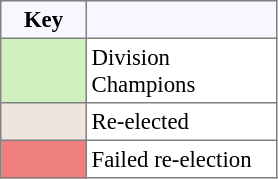<table bgcolor="#f7f8ff" cellpadding="3" cellspacing="0" border="1" style="font-size: 95%; border: gray solid 1px; border-collapse: collapse;text-align:center;">
<tr>
<th width=50>Key</th>
<th width=120></th>
</tr>
<tr>
<td style="background:#D0F0C0;" width="20"></td>
<td bgcolor="#ffffff" align="left">Division Champions</td>
</tr>
<tr>
<td style="background: #eee5de" width="20"></td>
<td bgcolor="#ffffff" align=left>Re-elected</td>
</tr>
<tr>
<td style="background: #F08080" width="20"></td>
<td bgcolor="#ffffff" align="left">Failed re-election</td>
</tr>
</table>
